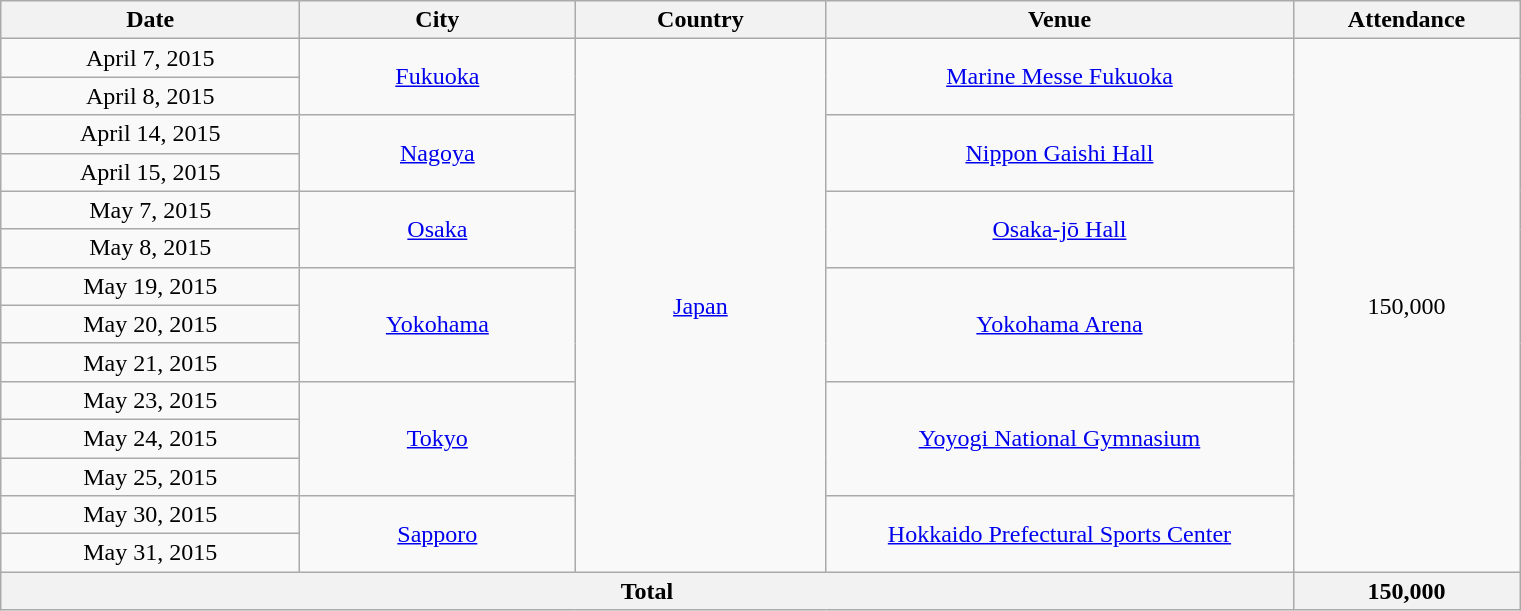<table class="wikitable" style="text-align:center;">
<tr>
<th scope="col" style="width:12em;">Date</th>
<th scope="col" style="width:11em;">City</th>
<th scope="col" style="width:10em;">Country</th>
<th scope="col" style="width:19em;">Venue</th>
<th scope="col" style="width:9em;">Attendance</th>
</tr>
<tr>
<td>April 7, 2015</td>
<td rowspan="2"><a href='#'>Fukuoka</a></td>
<td rowspan="14"><a href='#'>Japan</a></td>
<td rowspan="2"><a href='#'>Marine Messe Fukuoka</a></td>
<td rowspan="14">150,000</td>
</tr>
<tr>
<td>April 8, 2015</td>
</tr>
<tr>
<td>April 14, 2015</td>
<td rowspan="2"><a href='#'>Nagoya</a></td>
<td rowspan="2"><a href='#'>Nippon Gaishi Hall</a></td>
</tr>
<tr>
<td>April 15, 2015</td>
</tr>
<tr>
<td>May 7, 2015</td>
<td rowspan="2"><a href='#'>Osaka</a></td>
<td rowspan="2"><a href='#'>Osaka-jō Hall</a></td>
</tr>
<tr>
<td>May 8, 2015</td>
</tr>
<tr>
<td>May 19, 2015</td>
<td rowspan="3"><a href='#'>Yokohama</a></td>
<td rowspan="3"><a href='#'>Yokohama Arena</a></td>
</tr>
<tr>
<td>May 20, 2015</td>
</tr>
<tr>
<td>May 21, 2015</td>
</tr>
<tr>
<td>May 23, 2015</td>
<td rowspan="3"><a href='#'>Tokyo</a></td>
<td rowspan="3"><a href='#'>Yoyogi National Gymnasium</a></td>
</tr>
<tr>
<td>May 24, 2015</td>
</tr>
<tr>
<td>May 25, 2015</td>
</tr>
<tr>
<td>May 30, 2015</td>
<td rowspan="2"><a href='#'>Sapporo</a></td>
<td rowspan="2"><a href='#'>Hokkaido Prefectural Sports Center</a></td>
</tr>
<tr>
<td>May 31, 2015</td>
</tr>
<tr>
<th colspan="4">Total</th>
<th>150,000</th>
</tr>
</table>
